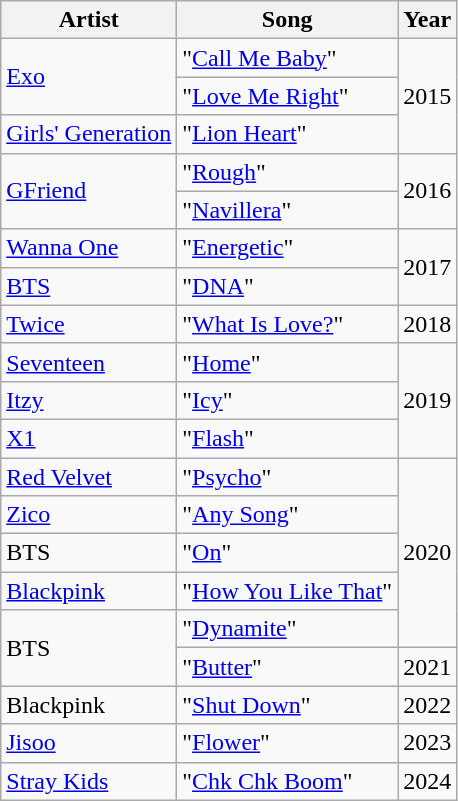<table class="wikitable">
<tr>
<th>Artist</th>
<th>Song</th>
<th>Year</th>
</tr>
<tr>
<td rowspan='2'><a href='#'>Exo</a></td>
<td>"<a href='#'>Call Me Baby</a>"</td>
<td rowspan='3'>2015</td>
</tr>
<tr>
<td>"<a href='#'>Love Me Right</a>"</td>
</tr>
<tr>
<td><a href='#'>Girls' Generation</a></td>
<td>"<a href='#'>Lion Heart</a>"</td>
</tr>
<tr>
<td rowspan="2"><a href='#'>GFriend</a></td>
<td>"<a href='#'>Rough</a>"</td>
<td rowspan="2">2016</td>
</tr>
<tr>
<td>"<a href='#'>Navillera</a>"</td>
</tr>
<tr>
<td><a href='#'>Wanna One</a></td>
<td>"<a href='#'>Energetic</a>"</td>
<td rowspan="2">2017</td>
</tr>
<tr>
<td><a href='#'>BTS</a></td>
<td>"<a href='#'>DNA</a>"</td>
</tr>
<tr>
<td><a href='#'>Twice</a></td>
<td>"<a href='#'>What Is Love?</a>"</td>
<td>2018</td>
</tr>
<tr>
<td><a href='#'>Seventeen</a></td>
<td>"<a href='#'>Home</a>"</td>
<td rowspan="3">2019</td>
</tr>
<tr>
<td><a href='#'>Itzy</a></td>
<td>"<a href='#'>Icy</a>"</td>
</tr>
<tr>
<td><a href='#'>X1</a></td>
<td>"<a href='#'>Flash</a>"</td>
</tr>
<tr>
<td><a href='#'>Red Velvet</a></td>
<td>"<a href='#'>Psycho</a>"</td>
<td rowspan="5">2020</td>
</tr>
<tr>
<td><a href='#'>Zico</a></td>
<td>"<a href='#'>Any Song</a>"</td>
</tr>
<tr>
<td>BTS</td>
<td>"<a href='#'>On</a>"</td>
</tr>
<tr>
<td><a href='#'>Blackpink</a></td>
<td>"<a href='#'>How You Like That</a>"</td>
</tr>
<tr>
<td rowspan="2">BTS</td>
<td>"<a href='#'>Dynamite</a>"</td>
</tr>
<tr>
<td>"<a href='#'>Butter</a>"</td>
<td>2021</td>
</tr>
<tr>
<td>Blackpink</td>
<td>"<a href='#'>Shut Down</a>"</td>
<td>2022</td>
</tr>
<tr>
<td><a href='#'>Jisoo</a></td>
<td>"<a href='#'>Flower</a>"</td>
<td>2023</td>
</tr>
<tr>
<td><a href='#'>Stray Kids</a></td>
<td>"<a href='#'>Chk Chk Boom</a>"</td>
<td>2024</td>
</tr>
</table>
